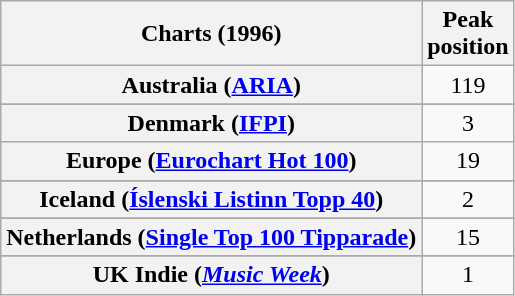<table class="wikitable sortable plainrowheaders" style="text-align:center">
<tr>
<th>Charts (1996)</th>
<th>Peak<br>position</th>
</tr>
<tr>
<th scope="row">Australia (<a href='#'>ARIA</a>)</th>
<td align="center">119</td>
</tr>
<tr>
</tr>
<tr>
</tr>
<tr>
<th scope="row">Denmark (<a href='#'>IFPI</a>)</th>
<td>3</td>
</tr>
<tr>
<th scope="row">Europe (<a href='#'>Eurochart Hot 100</a>)</th>
<td>19</td>
</tr>
<tr>
</tr>
<tr>
<th scope="row">Iceland (<a href='#'>Íslenski Listinn Topp 40</a>)</th>
<td>2</td>
</tr>
<tr>
</tr>
<tr>
<th scope="row">Netherlands (<a href='#'>Single Top 100 Tipparade</a>)</th>
<td>15</td>
</tr>
<tr>
</tr>
<tr>
</tr>
<tr>
</tr>
<tr>
</tr>
<tr>
<th scope="row">UK Indie (<em><a href='#'>Music Week</a></em>)</th>
<td align=center>1</td>
</tr>
</table>
